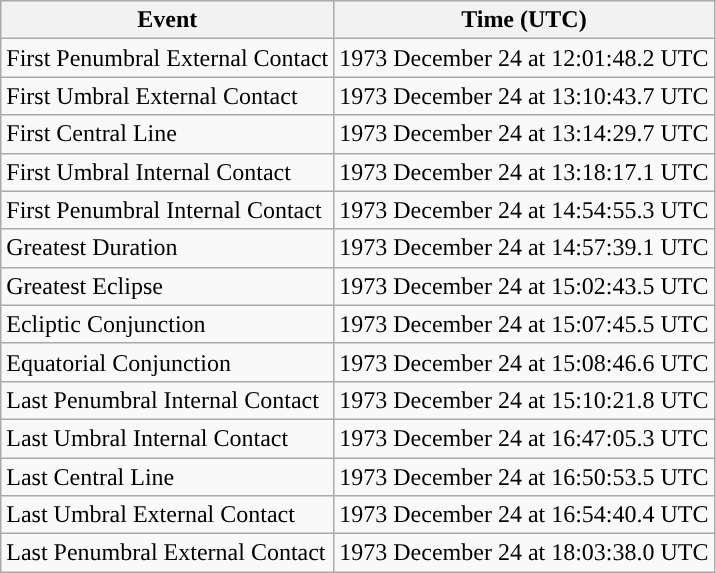<table class="wikitable">
<tr>
<th>Event</th>
<th>Time (UTC)</th>
</tr>
<tr>
<td>First Penumbral External Contact</td>
<td>1973 December 24 at 12:01:48.2 UTC</td>
</tr>
<tr>
<td>First Umbral External Contact</td>
<td>1973 December 24 at 13:10:43.7 UTC</td>
</tr>
<tr>
<td>First Central Line</td>
<td>1973 December 24 at 13:14:29.7 UTC</td>
</tr>
<tr>
<td>First Umbral Internal Contact</td>
<td>1973 December 24 at 13:18:17.1 UTC</td>
</tr>
<tr>
<td>First Penumbral Internal Contact</td>
<td>1973 December 24 at 14:54:55.3 UTC</td>
</tr>
<tr>
<td>Greatest Duration</td>
<td>1973 December 24 at 14:57:39.1 UTC</td>
</tr>
<tr>
<td>Greatest Eclipse</td>
<td>1973 December 24 at 15:02:43.5 UTC</td>
</tr>
<tr>
<td>Ecliptic Conjunction</td>
<td>1973 December 24 at 15:07:45.5 UTC</td>
</tr>
<tr>
<td>Equatorial Conjunction</td>
<td>1973 December 24 at 15:08:46.6 UTC</td>
</tr>
<tr>
<td>Last Penumbral Internal Contact</td>
<td>1973 December 24 at 15:10:21.8 UTC</td>
</tr>
<tr>
<td>Last Umbral Internal Contact</td>
<td>1973 December 24 at 16:47:05.3 UTC</td>
</tr>
<tr>
<td>Last Central Line</td>
<td>1973 December 24 at 16:50:53.5 UTC</td>
</tr>
<tr>
<td>Last Umbral External Contact</td>
<td>1973 December 24 at 16:54:40.4 UTC</td>
</tr>
<tr>
<td>Last Penumbral External Contact</td>
<td>1973 December 24 at 18:03:38.0 UTC</td>
</tr>
</table>
